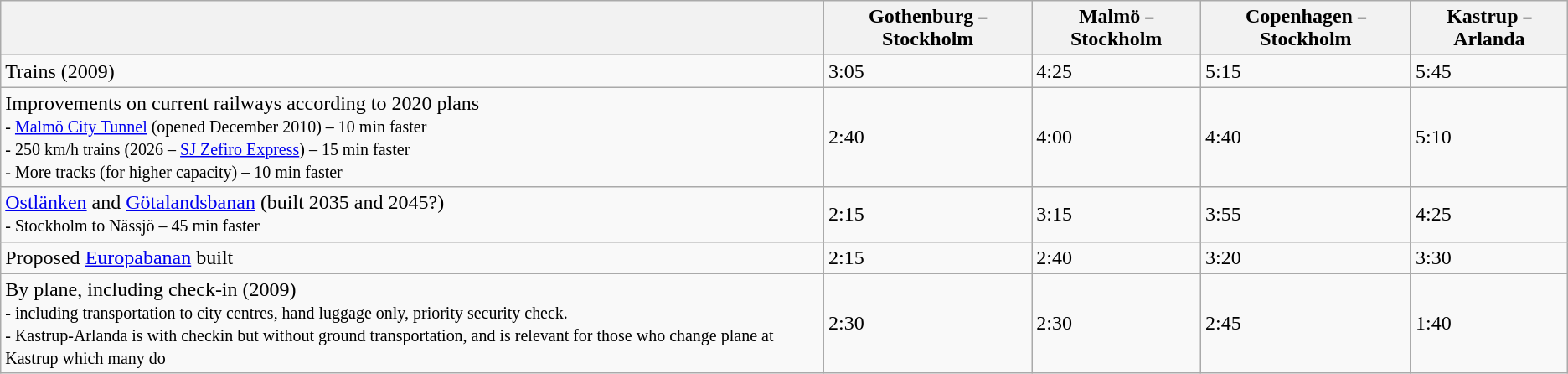<table class="wikitable">
<tr>
<th></th>
<th>Gothenburg <small>–</small> Stockholm</th>
<th>Malmö <small>–</small> Stockholm</th>
<th>Copenhagen <small>–</small> Stockholm</th>
<th>Kastrup <small>–</small> Arlanda</th>
</tr>
<tr>
<td>Trains (2009)</td>
<td>3:05</td>
<td>4:25</td>
<td>5:15</td>
<td>5:45</td>
</tr>
<tr>
<td>Improvements on current railways according to 2020 plans <br><small>- <a href='#'>Malmö City Tunnel</a> (opened December 2010) – 10 min faster<br>- 250 km/h trains (2026 – <a href='#'>SJ Zefiro Express</a>) – 15 min faster<br>- More tracks (for higher capacity) – 10 min faster</small></td>
<td>2:40</td>
<td>4:00</td>
<td>4:40</td>
<td>5:10</td>
</tr>
<tr>
<td><a href='#'>Ostlänken</a> and <a href='#'>Götalandsbanan</a> (built 2035 and 2045?)<br><small>- Stockholm to Nässjö – 45 min faster</small></td>
<td>2:15</td>
<td>3:15</td>
<td>3:55</td>
<td>4:25</td>
</tr>
<tr>
<td>Proposed <a href='#'>Europabanan</a> built</td>
<td>2:15</td>
<td>2:40</td>
<td>3:20</td>
<td>3:30</td>
</tr>
<tr>
<td>By plane, including check-in (2009)<br><small>- including transportation to city centres, hand luggage only, priority security check.<br>- Kastrup-Arlanda is with checkin but without ground transportation, and is relevant for those who change plane at Kastrup which many do</small></td>
<td>2:30</td>
<td>2:30</td>
<td>2:45</td>
<td>1:40</td>
</tr>
</table>
